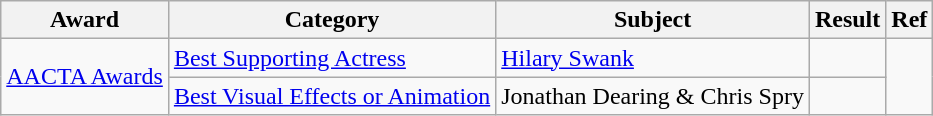<table class="wikitable">
<tr>
<th>Award</th>
<th>Category</th>
<th>Subject</th>
<th>Result</th>
<th>Ref</th>
</tr>
<tr>
<td rowspan=2><a href='#'>AACTA Awards</a><br></td>
<td><a href='#'>Best Supporting Actress</a></td>
<td><a href='#'>Hilary Swank</a></td>
<td></td>
<td rowspan=2></td>
</tr>
<tr>
<td><a href='#'>Best Visual Effects or Animation</a></td>
<td>Jonathan Dearing & Chris Spry</td>
<td></td>
</tr>
</table>
